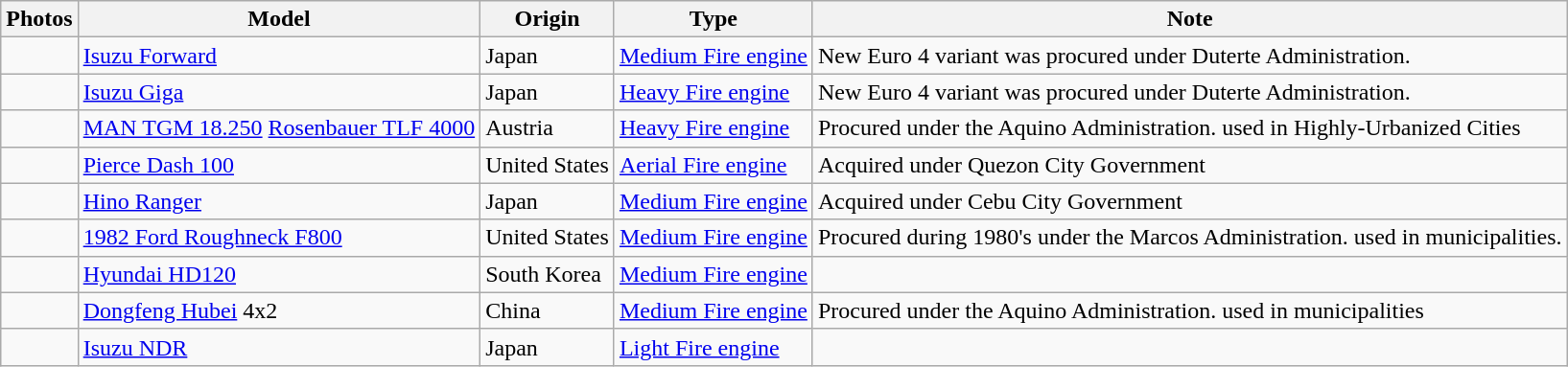<table class="wikitable">
<tr>
<th>Photos</th>
<th>Model</th>
<th>Origin</th>
<th>Type</th>
<th>Note</th>
</tr>
<tr>
<td></td>
<td><a href='#'>Isuzu Forward</a></td>
<td rowspan="1">Japan</td>
<td><a href='#'>Medium Fire engine</a></td>
<td rowspan="1">New Euro 4 variant was procured under Duterte Administration.</td>
</tr>
<tr>
<td></td>
<td><a href='#'>Isuzu Giga</a></td>
<td rowspan="1">Japan</td>
<td><a href='#'>Heavy Fire engine</a></td>
<td rowspan="1">New Euro 4 variant was procured under Duterte Administration.</td>
</tr>
<tr>
<td></td>
<td><a href='#'>MAN TGM 18.250</a> <a href='#'>Rosenbauer TLF 4000</a></td>
<td rowspan="1">Austria</td>
<td><a href='#'>Heavy Fire engine</a></td>
<td rowspan="1">Procured under the Aquino Administration. used in Highly-Urbanized Cities</td>
</tr>
<tr>
<td></td>
<td><a href='#'>Pierce Dash 100</a></td>
<td rowspan="1">United States</td>
<td><a href='#'>Aerial Fire engine</a></td>
<td rowspan="1">Acquired under Quezon City Government</td>
</tr>
<tr>
<td></td>
<td><a href='#'>Hino Ranger</a></td>
<td rowspan="1">Japan</td>
<td><a href='#'>Medium Fire engine</a></td>
<td rowspan=1">Acquired under Cebu City Government</td>
</tr>
<tr>
<td></td>
<td><a href='#'>1982 Ford Roughneck F800</a></td>
<td rowspan="1">United States</td>
<td><a href='#'>Medium Fire engine</a></td>
<td rowspan="1">Procured during 1980's under the Marcos Administration. used in municipalities.</td>
</tr>
<tr>
<td></td>
<td><a href='#'>Hyundai HD120</a></td>
<td rowspan="1">South Korea</td>
<td><a href='#'>Medium Fire engine</a></td>
<td></td>
</tr>
<tr>
<td></td>
<td><a href='#'>Dongfeng Hubei</a> 4x2</td>
<td rowspan="1">China</td>
<td><a href='#'>Medium Fire engine</a></td>
<td rowspan="1">Procured under the Aquino Administration. used in municipalities</td>
</tr>
<tr>
<td></td>
<td><a href='#'>Isuzu NDR</a></td>
<td rowspan="1">Japan</td>
<td><a href='#'>Light Fire engine</a></td>
<td></td>
</tr>
</table>
